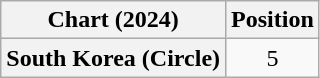<table class="wikitable plainrowheaders" style="text-align:center">
<tr>
<th scope="col">Chart (2024)</th>
<th scope="col">Position</th>
</tr>
<tr>
<th scope="row">South Korea (Circle)</th>
<td>5</td>
</tr>
</table>
